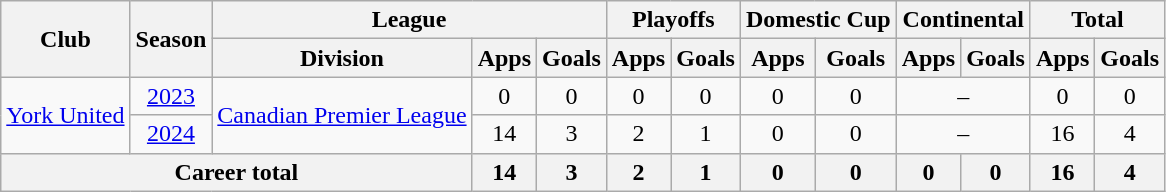<table class="wikitable" style="text-align: center">
<tr>
<th rowspan="2">Club</th>
<th rowspan="2">Season</th>
<th colspan="3">League</th>
<th colspan="2">Playoffs</th>
<th colspan="2">Domestic Cup</th>
<th colspan="2">Continental</th>
<th colspan="2">Total</th>
</tr>
<tr>
<th>Division</th>
<th>Apps</th>
<th>Goals</th>
<th>Apps</th>
<th>Goals</th>
<th>Apps</th>
<th>Goals</th>
<th>Apps</th>
<th>Goals</th>
<th>Apps</th>
<th>Goals</th>
</tr>
<tr>
<td rowspan=2><a href='#'>York United</a></td>
<td><a href='#'>2023</a></td>
<td rowspan=2><a href='#'>Canadian Premier League</a></td>
<td>0</td>
<td>0</td>
<td>0</td>
<td>0</td>
<td>0</td>
<td>0</td>
<td colspan="2">–</td>
<td>0</td>
<td>0</td>
</tr>
<tr>
<td><a href='#'>2024</a></td>
<td>14</td>
<td>3</td>
<td>2</td>
<td>1</td>
<td>0</td>
<td>0</td>
<td colspan="2">–</td>
<td>16</td>
<td>4</td>
</tr>
<tr>
<th colspan="3"><strong>Career total</strong></th>
<th>14</th>
<th>3</th>
<th>2</th>
<th>1</th>
<th>0</th>
<th>0</th>
<th>0</th>
<th>0</th>
<th>16</th>
<th>4</th>
</tr>
</table>
